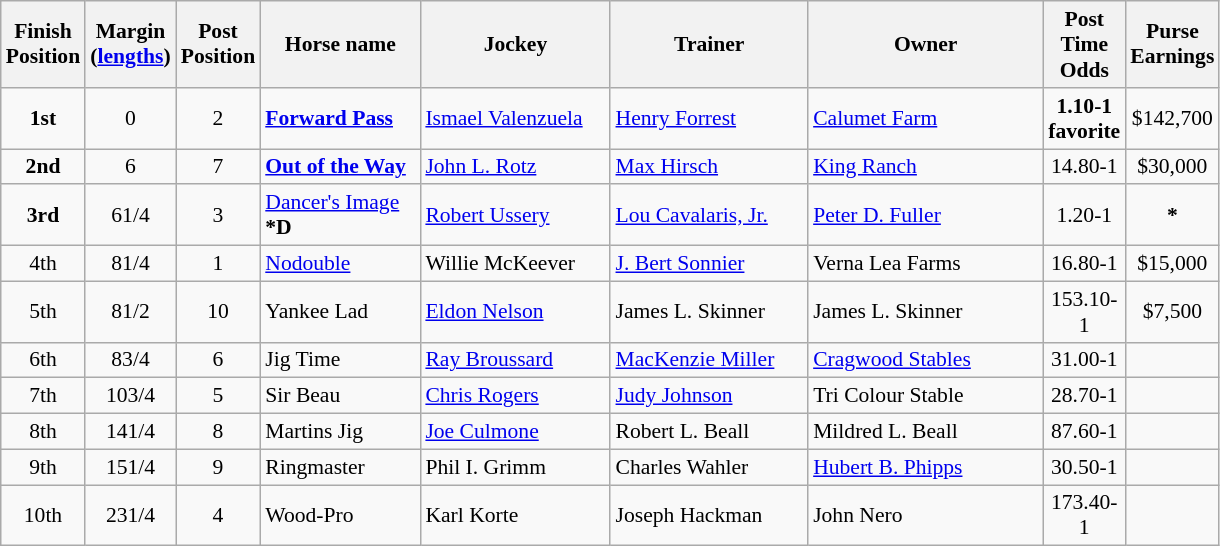<table class="wikitable sortable" | border="2" cellpadding="1" style="border-collapse: collapse; font-size:90%">
<tr>
<th width="30px">Finish <br><span>Position</span></th>
<th width="30px">Margin<br> <span>(<a href='#'>lengths</a>)</span></th>
<th width="30px">Post<br><span>Position</span></th>
<th width="100px">Horse name</th>
<th width="120px">Jockey</th>
<th width="125px">Trainer</th>
<th width="150px">Owner</th>
<th width="40px">Post<br><span>Time Odds</span></th>
<th width="40px">Purse<br><span>Earnings</span></th>
</tr>
<tr>
<td align=center><strong>1<span>st</span></strong></td>
<td align=center>0</td>
<td align=center>2</td>
<td><strong><a href='#'>Forward Pass</a></strong></td>
<td><a href='#'>Ismael Valenzuela</a></td>
<td><a href='#'>Henry Forrest</a></td>
<td><a href='#'>Calumet Farm</a></td>
<td align=center><strong>1.10-1</strong> <br><strong><span>favorite</span></strong></td>
<td align=center>$142,700</td>
</tr>
<tr>
<td align=center><strong>2<span>nd</span></strong></td>
<td align=center>6</td>
<td align=center>7</td>
<td><strong><a href='#'>Out of the Way</a></strong></td>
<td><a href='#'>John L. Rotz</a></td>
<td><a href='#'>Max Hirsch</a></td>
<td><a href='#'>King Ranch</a></td>
<td align=center>14.80-1</td>
<td align=center>$30,000</td>
</tr>
<tr>
<td align=center><strong>3<span>rd</span></strong></td>
<td align=center>6<span>1/4</span></td>
<td align=center>3</td>
<td><a href='#'>Dancer's Image</a> <strong>*D</strong></td>
<td><a href='#'>Robert Ussery</a></td>
<td><a href='#'>Lou Cavalaris, Jr.</a></td>
<td><a href='#'>Peter D. Fuller</a></td>
<td align=center>1.20-1</td>
<td align=center><strong>*</strong></td>
</tr>
<tr>
<td align=center>4<span>th</span></td>
<td align=center>8<span>1/4</span></td>
<td align=center>1</td>
<td><a href='#'>Nodouble</a></td>
<td>Willie McKeever</td>
<td><a href='#'>J. Bert Sonnier</a></td>
<td>Verna Lea Farms</td>
<td align=center>16.80-1</td>
<td align=center>$15,000</td>
</tr>
<tr>
<td align=center>5<span>th</span></td>
<td align=center>8<span>1/2</span></td>
<td align=center>10</td>
<td>Yankee Lad</td>
<td><a href='#'>Eldon Nelson</a></td>
<td>James L. Skinner</td>
<td>James L. Skinner</td>
<td align=center>153.10-1</td>
<td align=center>$7,500</td>
</tr>
<tr>
<td align=center>6<span>th</span></td>
<td align=center>8<span>3/4</span></td>
<td align=center>6</td>
<td>Jig Time</td>
<td><a href='#'>Ray Broussard</a></td>
<td><a href='#'>MacKenzie Miller</a></td>
<td><a href='#'>Cragwood Stables</a></td>
<td align=center>31.00-1</td>
<td></td>
</tr>
<tr>
<td align=center>7<span>th</span></td>
<td align=center>10<span>3/4</span></td>
<td align=center>5</td>
<td>Sir Beau</td>
<td><a href='#'>Chris Rogers</a></td>
<td><a href='#'>Judy Johnson</a></td>
<td>Tri Colour Stable</td>
<td align=center>28.70-1</td>
<td></td>
</tr>
<tr>
<td align=center>8<span>th</span></td>
<td align=center>14<span>1/4</span></td>
<td align=center>8</td>
<td>Martins Jig</td>
<td><a href='#'>Joe Culmone</a></td>
<td>Robert L. Beall</td>
<td>Mildred L. Beall</td>
<td align=center>87.60-1</td>
<td></td>
</tr>
<tr>
<td align=center>9<span>th</span></td>
<td align=center>15<span>1/4</span></td>
<td align=center>9</td>
<td>Ringmaster</td>
<td>Phil I. Grimm</td>
<td>Charles Wahler</td>
<td><a href='#'>Hubert B. Phipps</a></td>
<td align=center>30.50-1</td>
<td></td>
</tr>
<tr>
<td align=center>10<span>th</span></td>
<td align=center>23<span>1/4</span></td>
<td align=center>4</td>
<td>Wood-Pro</td>
<td>Karl Korte</td>
<td>Joseph Hackman</td>
<td>John Nero</td>
<td align=center>173.40-1</td>
<td></td>
</tr>
</table>
